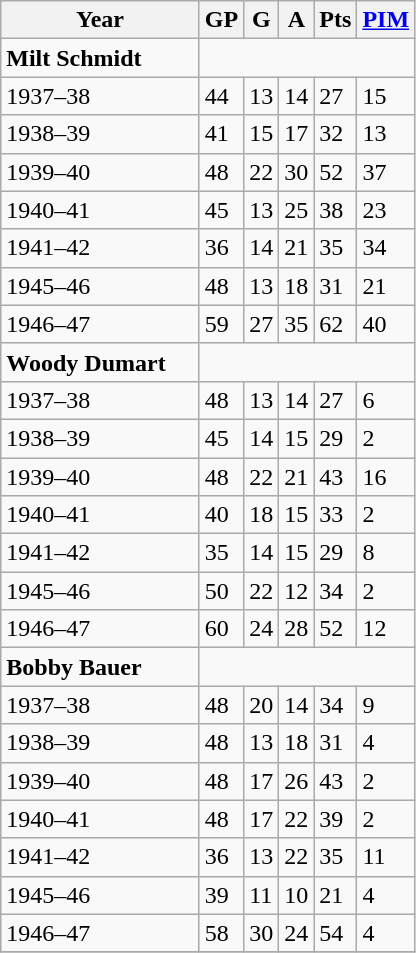<table class="wikitable">
<tr>
<th bgcolor="#DDDDFF" width="125">Year</th>
<th bgcolor="#DDDDFF" width="5">GP</th>
<th bgcolor="#DDDDFF" width="5">G</th>
<th bgcolor="#DDDDFF" width="5">A</th>
<th bgcolor="#DDDDFF" width="5">Pts</th>
<th bgcolor="#DDDDFF" width="5"><a href='#'>PIM</a></th>
</tr>
<tr>
<td><strong>Milt Schmidt</strong></td>
</tr>
<tr>
<td>1937–38</td>
<td>44</td>
<td>13</td>
<td>14</td>
<td>27</td>
<td>15</td>
</tr>
<tr>
<td>1938–39</td>
<td>41</td>
<td>15</td>
<td>17</td>
<td>32</td>
<td>13</td>
</tr>
<tr>
<td>1939–40</td>
<td>48</td>
<td>22</td>
<td>30</td>
<td>52</td>
<td>37</td>
</tr>
<tr>
<td>1940–41</td>
<td>45</td>
<td>13</td>
<td>25</td>
<td>38</td>
<td>23</td>
</tr>
<tr>
<td>1941–42</td>
<td>36</td>
<td>14</td>
<td>21</td>
<td>35</td>
<td>34</td>
</tr>
<tr>
<td>1945–46</td>
<td>48</td>
<td>13</td>
<td>18</td>
<td>31</td>
<td>21</td>
</tr>
<tr>
<td>1946–47</td>
<td>59</td>
<td>27</td>
<td>35</td>
<td>62</td>
<td>40</td>
</tr>
<tr>
<td><strong>Woody Dumart</strong></td>
</tr>
<tr>
<td>1937–38</td>
<td>48</td>
<td>13</td>
<td>14</td>
<td>27</td>
<td>6</td>
</tr>
<tr>
<td>1938–39</td>
<td>45</td>
<td>14</td>
<td>15</td>
<td>29</td>
<td>2</td>
</tr>
<tr>
<td>1939–40</td>
<td>48</td>
<td>22</td>
<td>21</td>
<td>43</td>
<td>16</td>
</tr>
<tr>
<td>1940–41</td>
<td>40</td>
<td>18</td>
<td>15</td>
<td>33</td>
<td>2</td>
</tr>
<tr>
<td>1941–42</td>
<td>35</td>
<td>14</td>
<td>15</td>
<td>29</td>
<td>8</td>
</tr>
<tr>
<td>1945–46</td>
<td>50</td>
<td>22</td>
<td>12</td>
<td>34</td>
<td>2</td>
</tr>
<tr>
<td>1946–47</td>
<td>60</td>
<td>24</td>
<td>28</td>
<td>52</td>
<td>12</td>
</tr>
<tr>
<td><strong>Bobby Bauer</strong></td>
</tr>
<tr>
<td>1937–38</td>
<td>48</td>
<td>20</td>
<td>14</td>
<td>34</td>
<td>9</td>
</tr>
<tr>
<td>1938–39</td>
<td>48</td>
<td>13</td>
<td>18</td>
<td>31</td>
<td>4</td>
</tr>
<tr>
<td>1939–40</td>
<td>48</td>
<td>17</td>
<td>26</td>
<td>43</td>
<td>2</td>
</tr>
<tr>
<td>1940–41</td>
<td>48</td>
<td>17</td>
<td>22</td>
<td>39</td>
<td>2</td>
</tr>
<tr>
<td>1941–42</td>
<td>36</td>
<td>13</td>
<td>22</td>
<td>35</td>
<td>11</td>
</tr>
<tr>
<td>1945–46</td>
<td>39</td>
<td>11</td>
<td>10</td>
<td>21</td>
<td>4</td>
</tr>
<tr>
<td>1946–47</td>
<td>58</td>
<td>30</td>
<td>24</td>
<td>54</td>
<td>4</td>
</tr>
<tr>
</tr>
</table>
